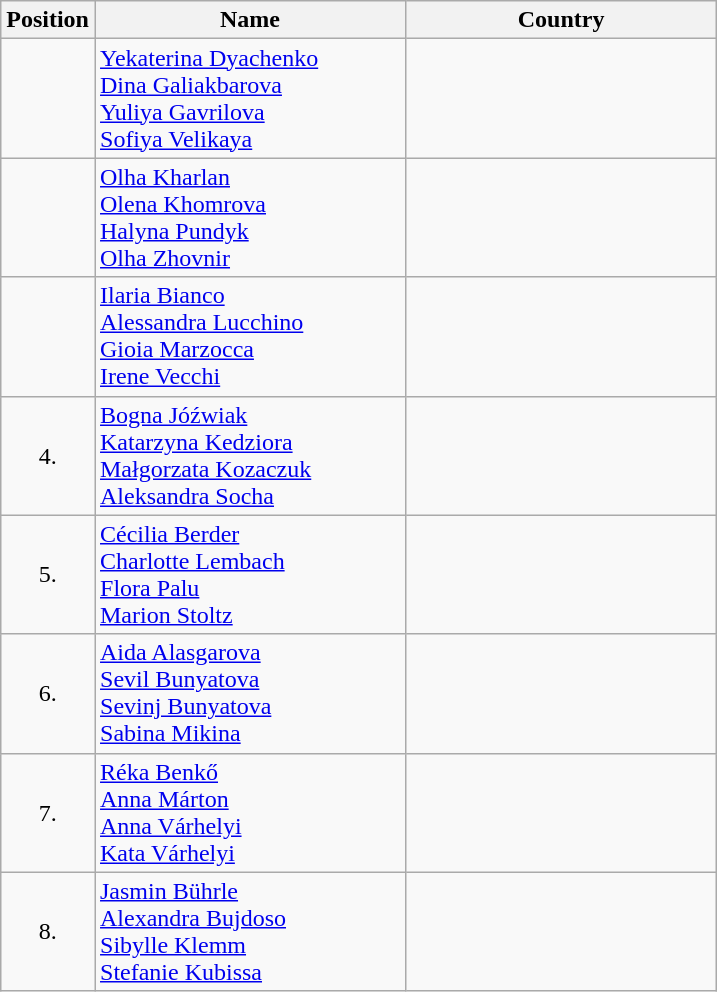<table class="wikitable">
<tr>
<th width="20">Position</th>
<th width="200">Name</th>
<th width="200">Country</th>
</tr>
<tr>
<td align="center"></td>
<td><a href='#'>Yekaterina Dyachenko</a><br><a href='#'>Dina Galiakbarova</a><br><a href='#'>Yuliya Gavrilova</a><br><a href='#'>Sofiya Velikaya</a></td>
<td></td>
</tr>
<tr>
<td align="center"></td>
<td><a href='#'>Olha Kharlan</a><br><a href='#'>Olena Khomrova</a><br><a href='#'>Halyna Pundyk</a><br><a href='#'>Olha Zhovnir</a></td>
<td></td>
</tr>
<tr>
<td align="center"></td>
<td><a href='#'>Ilaria Bianco</a><br><a href='#'>Alessandra Lucchino</a><br><a href='#'>Gioia Marzocca</a><br><a href='#'>Irene Vecchi</a></td>
<td></td>
</tr>
<tr>
<td align="center">4.</td>
<td><a href='#'>Bogna Jóźwiak</a><br><a href='#'>Katarzyna Kedziora</a><br><a href='#'>Małgorzata Kozaczuk</a><br><a href='#'>Aleksandra Socha</a></td>
<td></td>
</tr>
<tr>
<td align="center">5.</td>
<td><a href='#'>Cécilia Berder</a><br><a href='#'>Charlotte Lembach</a><br><a href='#'>Flora Palu</a><br><a href='#'>Marion Stoltz</a></td>
<td></td>
</tr>
<tr>
<td align="center">6.</td>
<td><a href='#'>Aida Alasgarova</a><br><a href='#'>Sevil Bunyatova</a><br><a href='#'>Sevinj Bunyatova</a><br><a href='#'>Sabina Mikina</a></td>
<td></td>
</tr>
<tr>
<td align="center">7.</td>
<td><a href='#'>Réka Benkő</a><br><a href='#'>Anna Márton</a><br><a href='#'>Anna Várhelyi</a><br><a href='#'>Kata Várhelyi</a></td>
<td></td>
</tr>
<tr>
<td align="center">8.</td>
<td><a href='#'>Jasmin Bührle</a><br><a href='#'>Alexandra Bujdoso</a><br><a href='#'>Sibylle Klemm</a><br><a href='#'>Stefanie Kubissa</a></td>
<td></td>
</tr>
</table>
